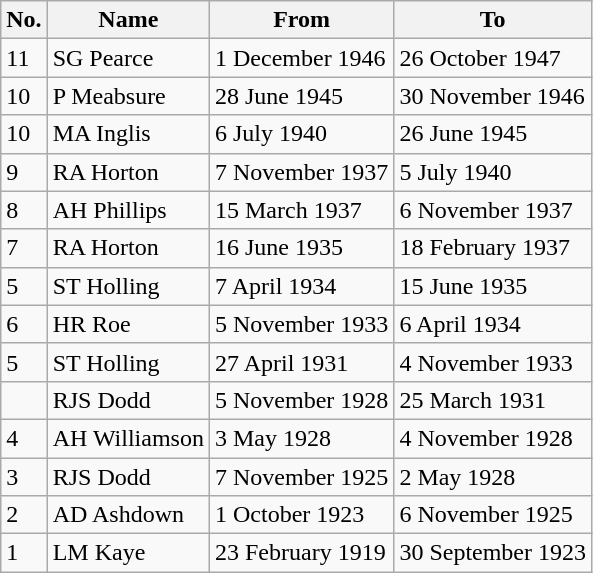<table class="wikitable sortable" align="center" style="clear:center">
<tr>
<th>No.</th>
<th>Name</th>
<th>From</th>
<th>To</th>
</tr>
<tr>
<td>11</td>
<td>SG Pearce</td>
<td>1 December 1946</td>
<td>26 October 1947</td>
</tr>
<tr>
<td>10</td>
<td>P Meabsure</td>
<td>28 June 1945</td>
<td>30 November 1946</td>
</tr>
<tr>
<td>10</td>
<td>MA Inglis</td>
<td>6 July 1940</td>
<td>26 June 1945</td>
</tr>
<tr>
<td>9</td>
<td>RA Horton</td>
<td>7 November 1937</td>
<td>5 July 1940</td>
</tr>
<tr>
<td>8</td>
<td>AH Phillips</td>
<td>15 March 1937</td>
<td>6 November 1937</td>
</tr>
<tr>
<td>7</td>
<td>RA Horton</td>
<td>16 June 1935</td>
<td>18 February 1937</td>
</tr>
<tr>
<td>5</td>
<td>ST Holling</td>
<td>7 April 1934</td>
<td>15 June 1935</td>
</tr>
<tr>
<td>6</td>
<td>HR Roe</td>
<td>5 November 1933</td>
<td>6 April 1934</td>
</tr>
<tr>
<td>5</td>
<td>ST Holling</td>
<td>27 April 1931</td>
<td>4 November 1933</td>
</tr>
<tr>
<td></td>
<td>RJS Dodd</td>
<td>5 November 1928</td>
<td>25 March 1931</td>
</tr>
<tr>
<td>4</td>
<td>AH Williamson</td>
<td>3 May 1928</td>
<td>4 November 1928</td>
</tr>
<tr>
<td>3</td>
<td>RJS Dodd</td>
<td>7 November 1925</td>
<td>2 May 1928</td>
</tr>
<tr>
<td>2</td>
<td>AD Ashdown</td>
<td>1 October 1923</td>
<td>6 November 1925</td>
</tr>
<tr>
<td>1</td>
<td>LM Kaye</td>
<td>23 February 1919</td>
<td>30 September 1923</td>
</tr>
</table>
